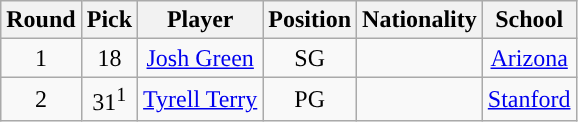<table class="wikitable sortable sortable">
<tr>
<th>Round</th>
<th>Pick</th>
<th>Player</th>
<th>Position</th>
<th>Nationality</th>
<th>School</th>
</tr>
<tr style="text-align: center">
<td>1</td>
<td>18</td>
<td><a href='#'>Josh Green</a></td>
<td>SG</td>
<td></td>
<td><a href='#'>Arizona</a></td>
</tr>
<tr style="text-align: center">
<td>2</td>
<td>31<sup>1</sup></td>
<td><a href='#'>Tyrell Terry</a></td>
<td>PG</td>
<td></td>
<td><a href='#'>Stanford</a></td>
</tr>
</table>
